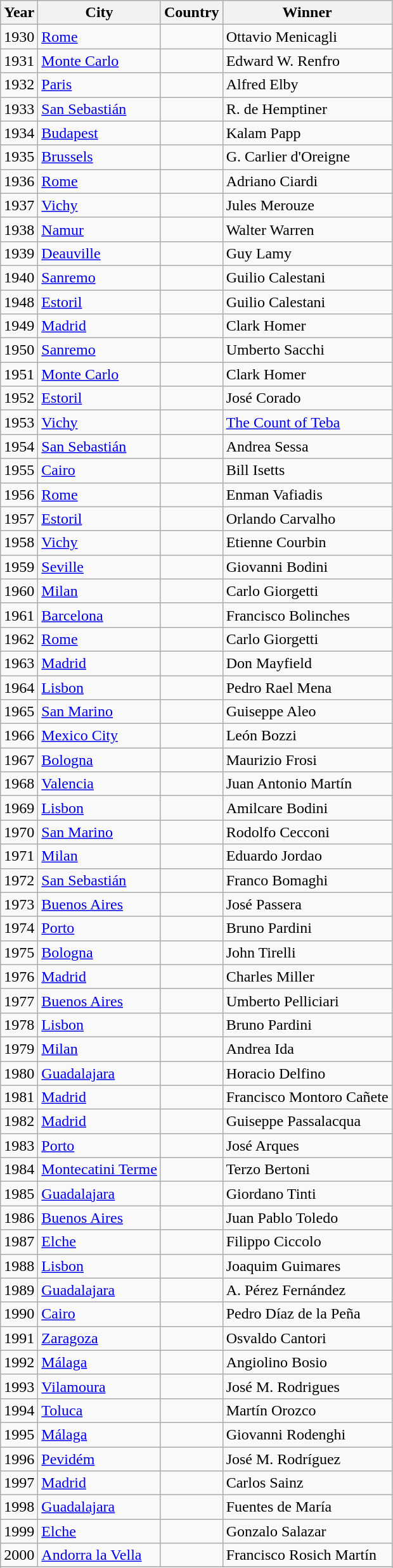<table class="wikitable sortable">
<tr>
<th>Year</th>
<th>City</th>
<th>Country</th>
<th>Winner</th>
</tr>
<tr>
<td>1930</td>
<td><a href='#'>Rome</a></td>
<td></td>
<td>Ottavio Menicagli</td>
</tr>
<tr>
<td>1931</td>
<td><a href='#'>Monte Carlo</a></td>
<td></td>
<td>Edward W. Renfro</td>
</tr>
<tr>
<td>1932</td>
<td><a href='#'>Paris</a></td>
<td></td>
<td>Alfred Elby</td>
</tr>
<tr>
<td>1933</td>
<td><a href='#'>San Sebastián</a></td>
<td></td>
<td>R. de Hemptiner</td>
</tr>
<tr>
<td>1934</td>
<td><a href='#'>Budapest</a></td>
<td></td>
<td>Kalam Papp</td>
</tr>
<tr>
<td>1935</td>
<td><a href='#'>Brussels</a></td>
<td></td>
<td>G. Carlier d'Oreigne</td>
</tr>
<tr>
<td>1936</td>
<td><a href='#'>Rome</a></td>
<td></td>
<td>Adriano Ciardi</td>
</tr>
<tr>
<td>1937</td>
<td><a href='#'>Vichy</a></td>
<td></td>
<td>Jules Merouze</td>
</tr>
<tr>
<td>1938</td>
<td><a href='#'>Namur</a></td>
<td></td>
<td>Walter Warren</td>
</tr>
<tr>
<td>1939</td>
<td><a href='#'>Deauville</a></td>
<td></td>
<td>Guy Lamy</td>
</tr>
<tr>
<td>1940</td>
<td><a href='#'>Sanremo</a></td>
<td></td>
<td>Guilio Calestani</td>
</tr>
<tr>
<td>1948</td>
<td><a href='#'>Estoril</a></td>
<td></td>
<td>Guilio  Calestani</td>
</tr>
<tr>
<td>1949</td>
<td><a href='#'>Madrid</a></td>
<td></td>
<td>Clark Homer</td>
</tr>
<tr>
<td>1950</td>
<td><a href='#'>Sanremo</a></td>
<td></td>
<td>Umberto Sacchi</td>
</tr>
<tr>
<td>1951</td>
<td><a href='#'>Monte Carlo</a></td>
<td></td>
<td>Clark Homer</td>
</tr>
<tr>
<td>1952</td>
<td><a href='#'>Estoril</a></td>
<td></td>
<td>José Corado</td>
</tr>
<tr>
<td>1953</td>
<td><a href='#'>Vichy</a></td>
<td></td>
<td><a href='#'>The Count of Teba</a></td>
</tr>
<tr>
<td>1954</td>
<td><a href='#'>San Sebastián</a></td>
<td></td>
<td>Andrea Sessa</td>
</tr>
<tr>
<td>1955</td>
<td><a href='#'>Cairo</a></td>
<td></td>
<td>Bill Isetts</td>
</tr>
<tr>
<td>1956</td>
<td><a href='#'>Rome</a></td>
<td></td>
<td>Enman Vafiadis</td>
</tr>
<tr>
<td>1957</td>
<td><a href='#'>Estoril</a></td>
<td></td>
<td>Orlando Carvalho</td>
</tr>
<tr>
<td>1958</td>
<td><a href='#'>Vichy</a></td>
<td></td>
<td>Etienne Courbin</td>
</tr>
<tr>
<td>1959</td>
<td><a href='#'>Seville</a></td>
<td></td>
<td>Giovanni Bodini</td>
</tr>
<tr>
<td>1960</td>
<td><a href='#'>Milan</a></td>
<td></td>
<td>Carlo Giorgetti</td>
</tr>
<tr>
<td>1961</td>
<td><a href='#'>Barcelona</a></td>
<td></td>
<td>Francisco Bolinches</td>
</tr>
<tr>
<td>1962</td>
<td><a href='#'>Rome</a></td>
<td></td>
<td>Carlo Giorgetti</td>
</tr>
<tr>
<td>1963</td>
<td><a href='#'>Madrid</a></td>
<td></td>
<td>Don Mayfield</td>
</tr>
<tr>
<td>1964</td>
<td><a href='#'>Lisbon</a></td>
<td></td>
<td>Pedro Rael Mena</td>
</tr>
<tr>
<td>1965</td>
<td><a href='#'>San Marino</a></td>
<td></td>
<td>Guiseppe Aleo</td>
</tr>
<tr>
<td>1966</td>
<td><a href='#'>Mexico City</a></td>
<td></td>
<td>León Bozzi</td>
</tr>
<tr>
<td>1967</td>
<td><a href='#'>Bologna</a></td>
<td></td>
<td>Maurizio Frosi</td>
</tr>
<tr>
<td>1968</td>
<td><a href='#'>Valencia</a></td>
<td></td>
<td>Juan Antonio Martín</td>
</tr>
<tr>
<td>1969</td>
<td><a href='#'>Lisbon</a></td>
<td></td>
<td>Amilcare Bodini</td>
</tr>
<tr>
<td>1970</td>
<td><a href='#'>San Marino</a></td>
<td></td>
<td>Rodolfo Cecconi</td>
</tr>
<tr>
<td>1971</td>
<td><a href='#'>Milan</a></td>
<td></td>
<td>Eduardo Jordao</td>
</tr>
<tr>
<td>1972</td>
<td><a href='#'>San Sebastián</a></td>
<td></td>
<td>Franco Bomaghi</td>
</tr>
<tr>
<td>1973</td>
<td><a href='#'>Buenos Aires</a></td>
<td></td>
<td>José Passera</td>
</tr>
<tr>
<td>1974</td>
<td><a href='#'>Porto</a></td>
<td></td>
<td>Bruno Pardini</td>
</tr>
<tr>
<td>1975</td>
<td><a href='#'>Bologna</a></td>
<td></td>
<td>John Tirelli</td>
</tr>
<tr>
<td>1976</td>
<td><a href='#'>Madrid</a></td>
<td></td>
<td>Charles Miller</td>
</tr>
<tr>
<td>1977</td>
<td><a href='#'>Buenos Aires</a></td>
<td></td>
<td>Umberto Pelliciari</td>
</tr>
<tr>
<td>1978</td>
<td><a href='#'>Lisbon</a></td>
<td></td>
<td>Bruno Pardini</td>
</tr>
<tr>
<td>1979</td>
<td><a href='#'>Milan</a></td>
<td></td>
<td>Andrea Ida</td>
</tr>
<tr>
<td>1980</td>
<td><a href='#'>Guadalajara</a></td>
<td></td>
<td>Horacio Delfino</td>
</tr>
<tr>
<td>1981</td>
<td><a href='#'>Madrid</a></td>
<td></td>
<td>Francisco Montoro Cañete</td>
</tr>
<tr>
<td>1982</td>
<td><a href='#'>Madrid</a></td>
<td></td>
<td>Guiseppe Passalacqua</td>
</tr>
<tr>
<td>1983</td>
<td><a href='#'>Porto</a></td>
<td></td>
<td>José Arques</td>
</tr>
<tr>
<td>1984</td>
<td><a href='#'>Montecatini Terme</a></td>
<td></td>
<td>Terzo Bertoni</td>
</tr>
<tr>
<td>1985</td>
<td><a href='#'>Guadalajara</a></td>
<td></td>
<td>Giordano Tinti</td>
</tr>
<tr>
<td>1986</td>
<td><a href='#'>Buenos Aires</a></td>
<td></td>
<td>Juan Pablo Toledo</td>
</tr>
<tr>
<td>1987</td>
<td><a href='#'>Elche</a></td>
<td></td>
<td>Filippo Ciccolo</td>
</tr>
<tr>
<td>1988</td>
<td><a href='#'>Lisbon</a></td>
<td></td>
<td>Joaquim Guimares</td>
</tr>
<tr>
<td>1989</td>
<td><a href='#'>Guadalajara</a></td>
<td></td>
<td>A. Pérez Fernández</td>
</tr>
<tr>
<td>1990</td>
<td><a href='#'>Cairo</a></td>
<td></td>
<td>Pedro Díaz de la Peña</td>
</tr>
<tr>
<td>1991</td>
<td><a href='#'>Zaragoza</a></td>
<td></td>
<td>Osvaldo Cantori</td>
</tr>
<tr>
<td>1992</td>
<td><a href='#'>Málaga</a></td>
<td></td>
<td>Angiolino Bosio</td>
</tr>
<tr>
<td>1993</td>
<td><a href='#'>Vilamoura</a></td>
<td></td>
<td>José M. Rodrigues</td>
</tr>
<tr>
<td>1994</td>
<td><a href='#'>Toluca</a></td>
<td></td>
<td>Martín Orozco</td>
</tr>
<tr>
<td>1995</td>
<td><a href='#'>Málaga</a></td>
<td></td>
<td>Giovanni Rodenghi</td>
</tr>
<tr>
<td>1996</td>
<td><a href='#'>Pevidém</a></td>
<td></td>
<td>José M. Rodríguez</td>
</tr>
<tr>
<td>1997</td>
<td><a href='#'>Madrid</a></td>
<td></td>
<td>Carlos Sainz</td>
</tr>
<tr>
<td>1998</td>
<td><a href='#'>Guadalajara</a></td>
<td></td>
<td>Fuentes de María</td>
</tr>
<tr>
<td>1999</td>
<td><a href='#'>Elche</a></td>
<td></td>
<td>Gonzalo Salazar</td>
</tr>
<tr>
<td>2000</td>
<td><a href='#'>Andorra la Vella</a></td>
<td></td>
<td>Francisco Rosich Martín</td>
</tr>
<tr>
</tr>
<tr class="sortbottom">
</tr>
<tr>
</tr>
</table>
